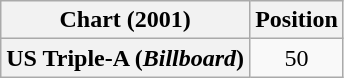<table class="wikitable plainrowheaders" style="text-align:center">
<tr>
<th>Chart (2001)</th>
<th>Position</th>
</tr>
<tr>
<th scope="row">US Triple-A (<em>Billboard</em>)</th>
<td>50</td>
</tr>
</table>
